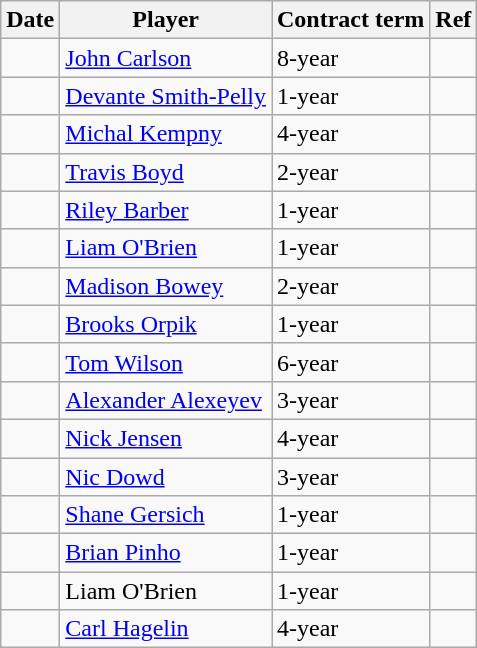<table class="wikitable">
<tr>
<th>Date</th>
<th>Player</th>
<th>Contract term</th>
<th>Ref</th>
</tr>
<tr>
<td></td>
<td><a href='#'>John Carlson</a></td>
<td>8-year</td>
<td></td>
</tr>
<tr>
<td></td>
<td><a href='#'>Devante Smith-Pelly</a></td>
<td>1-year</td>
<td></td>
</tr>
<tr>
<td></td>
<td><a href='#'>Michal Kempny</a></td>
<td>4-year</td>
<td></td>
</tr>
<tr>
<td></td>
<td><a href='#'>Travis Boyd</a></td>
<td>2-year</td>
<td></td>
</tr>
<tr>
<td></td>
<td><a href='#'>Riley Barber</a></td>
<td>1-year</td>
<td></td>
</tr>
<tr>
<td></td>
<td><a href='#'>Liam O'Brien</a></td>
<td>1-year</td>
<td></td>
</tr>
<tr>
<td></td>
<td><a href='#'>Madison Bowey</a></td>
<td>2-year</td>
<td></td>
</tr>
<tr>
<td></td>
<td><a href='#'>Brooks Orpik</a></td>
<td>1-year</td>
<td></td>
</tr>
<tr>
<td></td>
<td><a href='#'>Tom Wilson</a></td>
<td>6-year</td>
<td></td>
</tr>
<tr>
<td></td>
<td><a href='#'>Alexander Alexeyev</a></td>
<td>3-year</td>
<td></td>
</tr>
<tr>
<td></td>
<td><a href='#'>Nick Jensen</a></td>
<td>4-year</td>
<td></td>
</tr>
<tr>
<td></td>
<td><a href='#'>Nic Dowd</a></td>
<td>3-year</td>
<td></td>
</tr>
<tr>
<td></td>
<td><a href='#'>Shane Gersich</a></td>
<td>1-year</td>
<td></td>
</tr>
<tr>
<td></td>
<td><a href='#'>Brian Pinho</a></td>
<td>1-year</td>
<td></td>
</tr>
<tr>
<td></td>
<td>Liam O'Brien</td>
<td>1-year</td>
<td></td>
</tr>
<tr>
<td></td>
<td><a href='#'>Carl Hagelin</a></td>
<td>4-year</td>
<td></td>
</tr>
</table>
